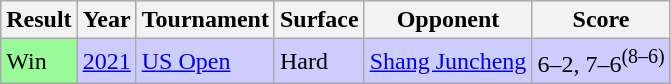<table class="sortable wikitable">
<tr>
<th>Result</th>
<th>Year</th>
<th>Tournament</th>
<th>Surface</th>
<th>Opponent</th>
<th>Score</th>
</tr>
<tr style="background:#ccccff;">
<td style="background:#98fb98;">Win</td>
<td><a href='#'>2021</a></td>
<td><a href='#'>US Open</a></td>
<td>Hard</td>
<td> <a href='#'>Shang Juncheng</a></td>
<td>6–2, 7–6<sup>(8–6)</sup></td>
</tr>
</table>
